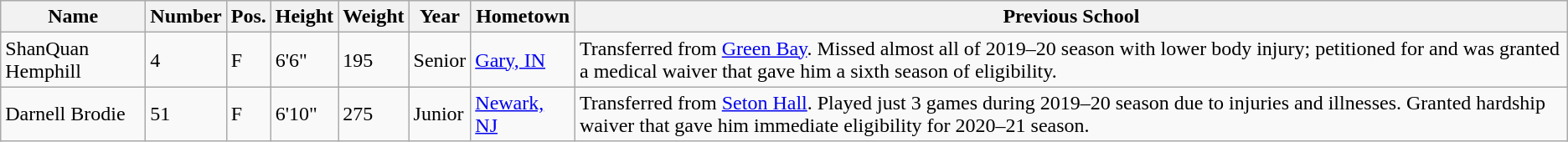<table class="wikitable sortable" border="1">
<tr>
<th>Name</th>
<th>Number</th>
<th>Pos.</th>
<th>Height</th>
<th>Weight</th>
<th>Year</th>
<th>Hometown</th>
<th class="unsortable">Previous School</th>
</tr>
<tr>
<td>ShanQuan Hemphill</td>
<td>4</td>
<td>F</td>
<td>6'6"</td>
<td>195</td>
<td>Senior</td>
<td><a href='#'>Gary, IN</a></td>
<td>Transferred from <a href='#'>Green Bay</a>. Missed almost all of 2019–20 season with lower body injury; petitioned for and was granted a medical waiver that gave him a sixth season of eligibility.</td>
</tr>
<tr>
<td>Darnell Brodie</td>
<td>51</td>
<td>F</td>
<td>6'10"</td>
<td>275</td>
<td>Junior</td>
<td><a href='#'>Newark, NJ</a></td>
<td>Transferred from <a href='#'>Seton Hall</a>. Played just 3 games during 2019–20 season due to injuries and illnesses. Granted hardship waiver that gave him immediate eligibility for 2020–21 season.</td>
</tr>
</table>
